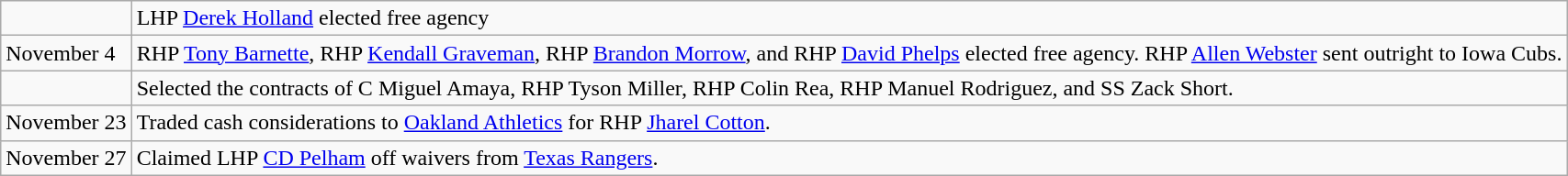<table class="wikitable">
<tr>
<td></td>
<td>LHP <a href='#'>Derek Holland</a> elected free agency</td>
</tr>
<tr>
<td>November 4</td>
<td>RHP <a href='#'>Tony Barnette</a>, RHP <a href='#'>Kendall Graveman</a>, RHP <a href='#'>Brandon Morrow</a>, and RHP <a href='#'>David Phelps</a> elected free agency. RHP <a href='#'>Allen Webster</a> sent outright to Iowa Cubs.</td>
</tr>
<tr>
<td></td>
<td>Selected the contracts of C Miguel Amaya, RHP Tyson Miller, RHP Colin Rea, RHP Manuel Rodriguez, and SS Zack Short.</td>
</tr>
<tr>
<td>November 23</td>
<td>Traded cash considerations to <a href='#'>Oakland Athletics</a> for RHP <a href='#'>Jharel Cotton</a>.</td>
</tr>
<tr>
<td>November 27</td>
<td>Claimed LHP <a href='#'>CD Pelham</a> off waivers from <a href='#'>Texas Rangers</a>.</td>
</tr>
</table>
